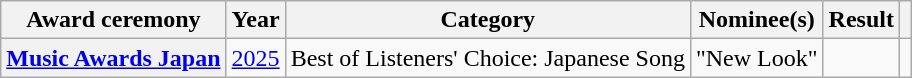<table class="wikitable plainrowheaders">
<tr>
<th scope="col">Award ceremony</th>
<th scope="col">Year</th>
<th scope="col">Category</th>
<th scope="col">Nominee(s)</th>
<th scope="col">Result</th>
<th scope="col" class="unsortable"></th>
</tr>
<tr>
<th scope="row"><a href='#'>Music Awards Japan</a></th>
<td style="text-align:center"><a href='#'>2025</a></td>
<td>Best of Listeners' Choice: Japanese Song</td>
<td>"New Look"</td>
<td></td>
<td style="text-align:center"></td>
</tr>
</table>
